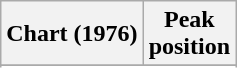<table class="wikitable sortable">
<tr>
<th scope="col">Chart (1976)</th>
<th scope="col">Peak<br>position</th>
</tr>
<tr>
</tr>
<tr>
</tr>
</table>
